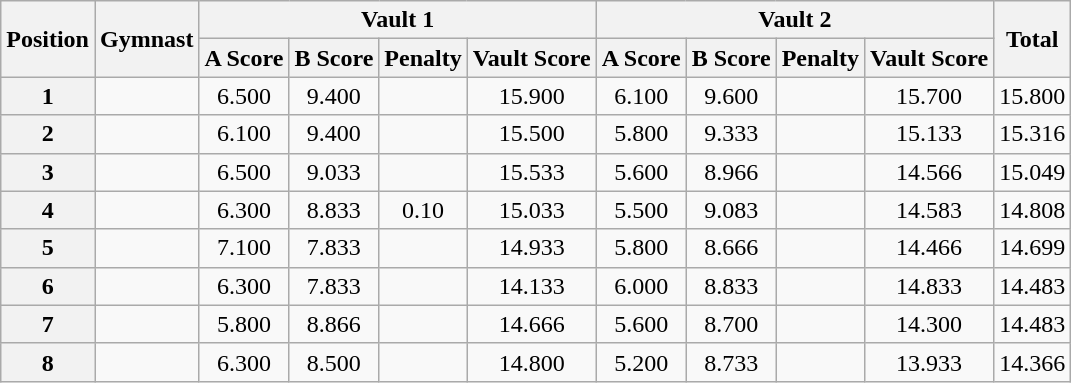<table class="wikitable sortable" style="text-align:center;">
<tr>
<th rowspan="2">Position</th>
<th rowspan="2">Gymnast</th>
<th colspan="4">Vault 1</th>
<th colspan="4">Vault 2</th>
<th rowspan="2">Total</th>
</tr>
<tr>
<th>A Score</th>
<th>B Score</th>
<th>Penalty</th>
<th>Vault Score</th>
<th>A Score</th>
<th>B Score</th>
<th>Penalty</th>
<th>Vault Score</th>
</tr>
<tr>
<th>1</th>
<td align="left"></td>
<td>6.500</td>
<td>9.400</td>
<td></td>
<td>15.900</td>
<td>6.100</td>
<td>9.600</td>
<td></td>
<td>15.700</td>
<td>15.800</td>
</tr>
<tr>
<th>2</th>
<td align="left"></td>
<td>6.100</td>
<td>9.400</td>
<td></td>
<td>15.500</td>
<td>5.800</td>
<td>9.333</td>
<td></td>
<td>15.133</td>
<td>15.316</td>
</tr>
<tr>
<th>3</th>
<td align="left"></td>
<td>6.500</td>
<td>9.033</td>
<td></td>
<td>15.533</td>
<td>5.600</td>
<td>8.966</td>
<td></td>
<td>14.566</td>
<td>15.049</td>
</tr>
<tr>
<th>4</th>
<td align="left"></td>
<td>6.300</td>
<td>8.833</td>
<td>0.10</td>
<td>15.033</td>
<td>5.500</td>
<td>9.083</td>
<td></td>
<td>14.583</td>
<td>14.808</td>
</tr>
<tr>
<th>5</th>
<td align="left"></td>
<td>7.100</td>
<td>7.833</td>
<td></td>
<td>14.933</td>
<td>5.800</td>
<td>8.666</td>
<td></td>
<td>14.466</td>
<td>14.699</td>
</tr>
<tr>
<th>6</th>
<td align="left"></td>
<td>6.300</td>
<td>7.833</td>
<td></td>
<td>14.133</td>
<td>6.000</td>
<td>8.833</td>
<td></td>
<td>14.833</td>
<td>14.483</td>
</tr>
<tr>
<th>7</th>
<td align="left"></td>
<td>5.800</td>
<td>8.866</td>
<td></td>
<td>14.666</td>
<td>5.600</td>
<td>8.700</td>
<td></td>
<td>14.300</td>
<td>14.483</td>
</tr>
<tr>
<th>8</th>
<td align="left"></td>
<td>6.300</td>
<td>8.500</td>
<td></td>
<td>14.800</td>
<td>5.200</td>
<td>8.733</td>
<td></td>
<td>13.933</td>
<td>14.366</td>
</tr>
</table>
